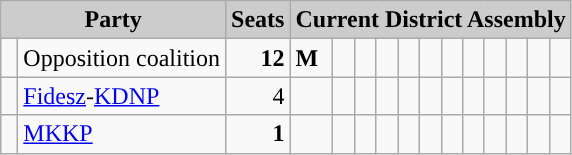<table class="wikitable">
<tr>
<th colspan="2" style="background:#ccc">Party</th>
<th style="background:#ccc">Seats</th>
<th colspan="12" style="background:#ccc">Current District Assembly</th>
</tr>
<tr>
<td style="background-color: "> </td>
<td>Opposition coalition</td>
<td style="text-align: right"><strong>12</strong></td>
<td style="background-color: "><span><strong>M</strong></span></td>
<td style="background-color: "> </td>
<td style="background-color: "> </td>
<td style="background-color: "> </td>
<td style="background-color: "> </td>
<td style="background-color: "> </td>
<td style="background-color: "> </td>
<td style="background-color: "> </td>
<td style="background-color: "> </td>
<td style="background-color: "> </td>
<td style="background-color: "> </td>
<td style="background-color: "> </td>
</tr>
<tr>
<td style="background-color: "> </td>
<td><a href='#'>Fidesz</a>-<a href='#'>KDNP</a></td>
<td style="text-align: right">4</td>
<td style="background-color: "> </td>
<td style="background-color: "> </td>
<td style="background-color: "> </td>
<td style="background-color: "> </td>
<td> </td>
<td> </td>
<td> </td>
<td> </td>
<td> </td>
<td> </td>
<td> </td>
<td> </td>
</tr>
<tr>
<td style="background-color: "> </td>
<td><a href='#'>MKKP</a></td>
<td style="text-align: right"><strong>1</strong></td>
<td style="background-color: "> </td>
<td> </td>
<td> </td>
<td> </td>
<td> </td>
<td> </td>
<td> </td>
<td> </td>
<td> </td>
<td> </td>
<td> </td>
<td> </td>
</tr>
</table>
